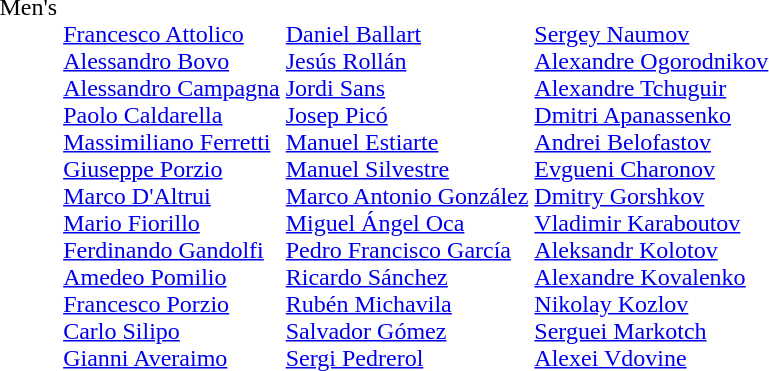<table>
<tr valign="top">
<td>Men's</td>
<td><br><a href='#'>Francesco Attolico</a><br><a href='#'>Alessandro Bovo</a><br><a href='#'>Alessandro Campagna</a><br><a href='#'>Paolo Caldarella</a><br><a href='#'>Massimiliano Ferretti</a><br><a href='#'>Giuseppe Porzio</a><br><a href='#'>Marco D'Altrui</a><br><a href='#'>Mario Fiorillo</a><br><a href='#'>Ferdinando Gandolfi</a><br><a href='#'>Amedeo Pomilio</a><br><a href='#'>Francesco Porzio</a><br><a href='#'>Carlo Silipo</a><br><a href='#'>Gianni Averaimo</a></td>
<td><br><a href='#'>Daniel Ballart</a><br><a href='#'>Jesús Rollán</a><br><a href='#'>Jordi Sans</a><br><a href='#'>Josep Picó</a><br><a href='#'>Manuel Estiarte</a><br><a href='#'>Manuel Silvestre</a><br><a href='#'>Marco Antonio González</a><br><a href='#'>Miguel Ángel Oca</a><br><a href='#'>Pedro Francisco García</a><br><a href='#'>Ricardo Sánchez</a><br><a href='#'>Rubén Michavila</a><br><a href='#'>Salvador Gómez</a><br><a href='#'>Sergi Pedrerol</a></td>
<td><br><a href='#'>Sergey Naumov</a><br><a href='#'>Alexandre Ogorodnikov</a><br><a href='#'>Alexandre Tchuguir</a><br><a href='#'>Dmitri Apanassenko</a><br><a href='#'>Andrei Belofastov</a><br><a href='#'>Evgueni Charonov</a><br><a href='#'>Dmitry Gorshkov</a><br><a href='#'>Vladimir Karaboutov</a><br><a href='#'>Aleksandr Kolotov</a><br><a href='#'>Alexandre Kovalenko</a><br><a href='#'>Nikolay Kozlov</a><br><a href='#'>Serguei Markotch</a><br><a href='#'>Alexei Vdovine</a></td>
</tr>
</table>
